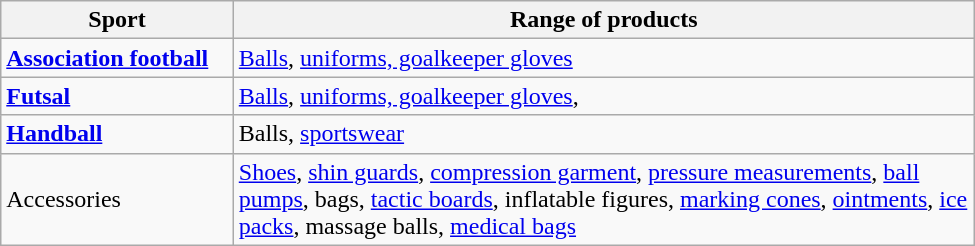<table class="wikitable sortable" style="text-align:left" width="650px">
<tr>
<th width=150px>Sport</th>
<th width=500px>Range of products</th>
</tr>
<tr>
<td><strong><a href='#'>Association football</a></strong></td>
<td><a href='#'>Balls</a>, <a href='#'>uniforms, goalkeeper gloves</a></td>
</tr>
<tr>
<td><strong><a href='#'>Futsal</a></strong></td>
<td><a href='#'>Balls</a>, <a href='#'>uniforms, goalkeeper gloves</a>,</td>
</tr>
<tr>
<td><strong><a href='#'>Handball</a></strong></td>
<td>Balls, <a href='#'>sportswear</a></td>
</tr>
<tr>
<td>Accessories</td>
<td><a href='#'>Shoes</a>, <a href='#'>shin guards</a>, <a href='#'>compression garment</a>, <a href='#'>pressure measurements</a>, <a href='#'>ball pumps</a>, bags, <a href='#'>tactic boards</a>, inflatable figures, <a href='#'>marking cones</a>, <a href='#'>ointments</a>, <a href='#'>ice packs</a>, massage balls, <a href='#'>medical bags</a></td>
</tr>
</table>
